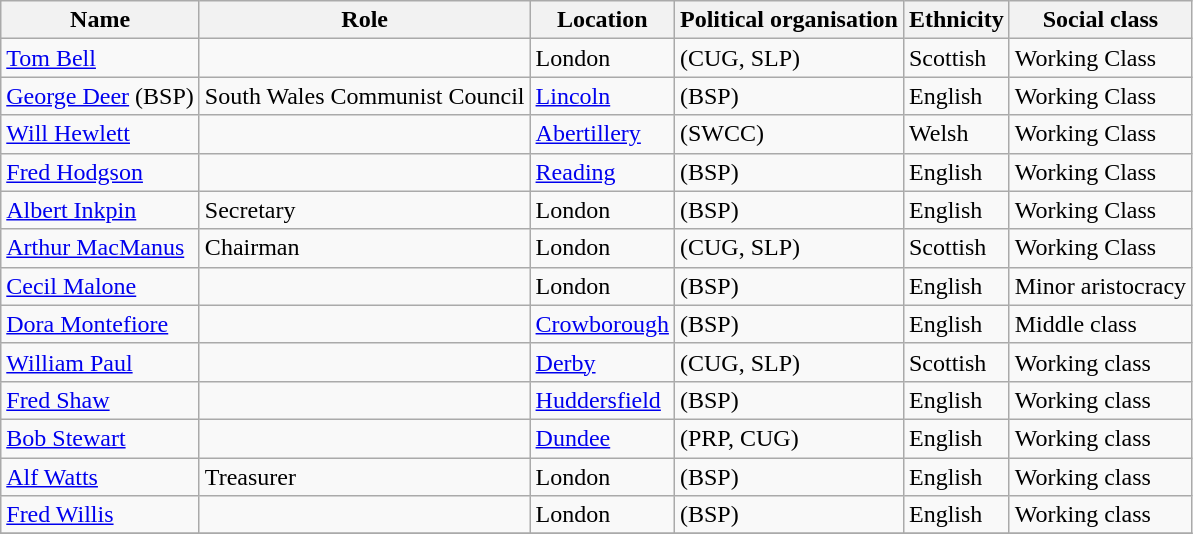<table class="wikitable">
<tr>
<th>Name</th>
<th>Role</th>
<th>Location</th>
<th>Political organisation</th>
<th>Ethnicity</th>
<th>Social class</th>
</tr>
<tr>
<td><a href='#'>Tom Bell</a></td>
<td></td>
<td>London</td>
<td>(CUG, SLP)</td>
<td>Scottish</td>
<td>Working Class</td>
</tr>
<tr>
<td><a href='#'>George Deer</a> (BSP)</td>
<td>South Wales Communist Council</td>
<td><a href='#'>Lincoln</a></td>
<td>(BSP)</td>
<td>English</td>
<td>Working Class</td>
</tr>
<tr>
<td><a href='#'>Will Hewlett</a></td>
<td></td>
<td><a href='#'>Abertillery</a></td>
<td>(SWCC)</td>
<td>Welsh</td>
<td>Working Class</td>
</tr>
<tr>
<td><a href='#'>Fred Hodgson</a></td>
<td></td>
<td><a href='#'>Reading</a></td>
<td>(BSP)</td>
<td>English</td>
<td>Working Class</td>
</tr>
<tr>
<td><a href='#'>Albert Inkpin</a></td>
<td>Secretary</td>
<td>London</td>
<td>(BSP)</td>
<td>English</td>
<td>Working Class</td>
</tr>
<tr>
<td><a href='#'>Arthur MacManus</a></td>
<td>Chairman</td>
<td>London</td>
<td>(CUG, SLP)</td>
<td>Scottish</td>
<td>Working Class</td>
</tr>
<tr>
<td><a href='#'>Cecil Malone</a></td>
<td></td>
<td>London</td>
<td>(BSP)</td>
<td>English</td>
<td>Minor aristocracy</td>
</tr>
<tr>
<td><a href='#'>Dora Montefiore</a></td>
<td></td>
<td><a href='#'>Crowborough</a></td>
<td>(BSP)</td>
<td>English</td>
<td>Middle class</td>
</tr>
<tr>
<td><a href='#'>William Paul</a></td>
<td></td>
<td><a href='#'>Derby</a></td>
<td>(CUG, SLP)</td>
<td>Scottish</td>
<td>Working class</td>
</tr>
<tr>
<td><a href='#'>Fred Shaw</a></td>
<td></td>
<td><a href='#'>Huddersfield</a></td>
<td>(BSP)</td>
<td>English</td>
<td>Working class</td>
</tr>
<tr>
<td><a href='#'>Bob Stewart</a></td>
<td></td>
<td><a href='#'>Dundee</a></td>
<td>(PRP, CUG)</td>
<td>English</td>
<td>Working class</td>
</tr>
<tr>
<td><a href='#'>Alf Watts</a></td>
<td>Treasurer</td>
<td>London</td>
<td>(BSP)</td>
<td>English</td>
<td>Working class</td>
</tr>
<tr>
<td><a href='#'>Fred Willis</a></td>
<td></td>
<td>London</td>
<td>(BSP)</td>
<td>English</td>
<td>Working class</td>
</tr>
<tr>
</tr>
</table>
